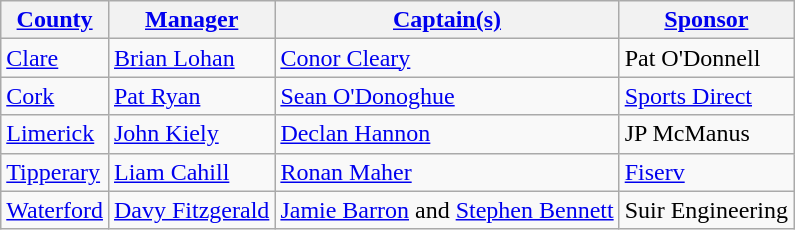<table class="wikitable">
<tr>
<th><a href='#'>County</a></th>
<th><a href='#'>Manager</a></th>
<th><a href='#'>Captain(s)</a></th>
<th><a href='#'>Sponsor</a></th>
</tr>
<tr>
<td> <a href='#'>Clare</a></td>
<td><a href='#'>Brian Lohan</a></td>
<td><a href='#'>Conor Cleary</a></td>
<td>Pat O'Donnell</td>
</tr>
<tr>
<td> <a href='#'>Cork</a></td>
<td><a href='#'>Pat Ryan</a></td>
<td><a href='#'>Sean O'Donoghue</a></td>
<td><a href='#'>Sports Direct</a></td>
</tr>
<tr>
<td> <a href='#'>Limerick</a></td>
<td><a href='#'>John Kiely</a></td>
<td><a href='#'>Declan Hannon</a></td>
<td>JP McManus</td>
</tr>
<tr>
<td> <a href='#'>Tipperary</a></td>
<td><a href='#'>Liam Cahill</a></td>
<td><a href='#'>Ronan Maher</a></td>
<td><a href='#'>Fiserv</a></td>
</tr>
<tr>
<td> <a href='#'>Waterford</a></td>
<td><a href='#'>Davy Fitzgerald</a></td>
<td><a href='#'>Jamie Barron</a> and <a href='#'>Stephen Bennett</a></td>
<td>Suir Engineering</td>
</tr>
</table>
